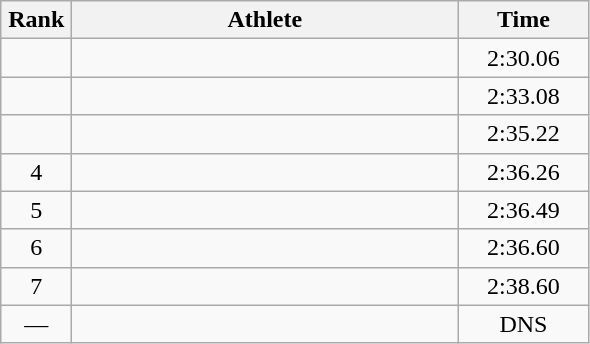<table class=wikitable style="text-align:center">
<tr>
<th width=40>Rank</th>
<th width=250>Athlete</th>
<th width=80>Time</th>
</tr>
<tr>
<td></td>
<td align=left></td>
<td>2:30.06</td>
</tr>
<tr>
<td></td>
<td align=left></td>
<td>2:33.08</td>
</tr>
<tr>
<td></td>
<td align=left></td>
<td>2:35.22</td>
</tr>
<tr>
<td>4</td>
<td align=left></td>
<td>2:36.26</td>
</tr>
<tr>
<td>5</td>
<td align=left></td>
<td>2:36.49</td>
</tr>
<tr>
<td>6</td>
<td align=left></td>
<td>2:36.60</td>
</tr>
<tr>
<td>7</td>
<td align=left></td>
<td>2:38.60</td>
</tr>
<tr>
<td>—</td>
<td align=left></td>
<td>DNS</td>
</tr>
</table>
